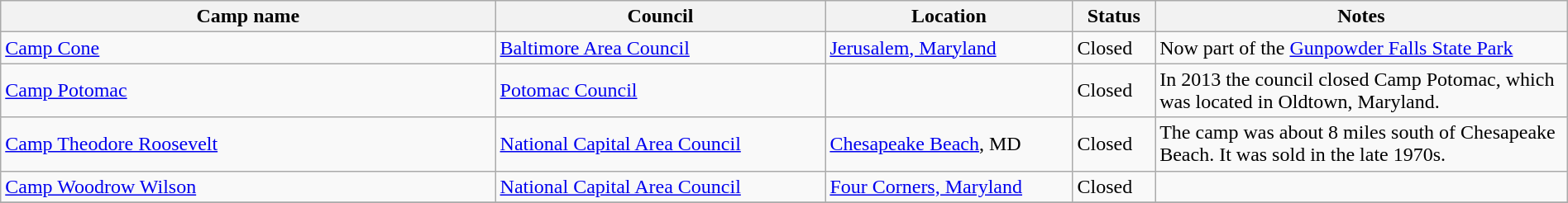<table class="wikitable sortable" border="1" width="100%">
<tr>
<th scope="col" width="30%">Camp name</th>
<th scope="col" width="20%">Council</th>
<th scope="col" width="15%">Location</th>
<th scope="col" width="5%">Status</th>
<th scope="col" width="25%"  class="unsortable">Notes</th>
</tr>
<tr>
<td><a href='#'>Camp Cone</a></td>
<td><a href='#'>Baltimore Area Council</a></td>
<td><a href='#'>Jerusalem, Maryland</a></td>
<td>Closed</td>
<td>Now part of the <a href='#'>Gunpowder Falls State Park</a></td>
</tr>
<tr>
<td><a href='#'>Camp Potomac</a></td>
<td><a href='#'>Potomac Council</a></td>
<td></td>
<td>Closed</td>
<td>In 2013 the council closed Camp Potomac, which was located in Oldtown, Maryland.</td>
</tr>
<tr>
<td><a href='#'>Camp Theodore Roosevelt</a></td>
<td><a href='#'>National Capital Area Council</a></td>
<td><a href='#'>Chesapeake Beach</a>, MD</td>
<td>Closed</td>
<td>The camp was about 8 miles south of Chesapeake Beach. It was sold in the late 1970s.</td>
</tr>
<tr>
<td><a href='#'>Camp Woodrow Wilson</a></td>
<td><a href='#'>National Capital Area Council</a></td>
<td><a href='#'>Four Corners, Maryland</a></td>
<td>Closed</td>
<td></td>
</tr>
<tr>
</tr>
</table>
